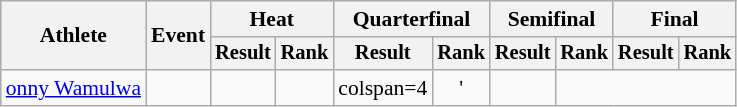<table class="wikitable" style="font-size:90%">
<tr>
<th rowspan="2">Athlete</th>
<th rowspan="2">Event</th>
<th colspan="2">Heat</th>
<th colspan="2">Quarterfinal</th>
<th colspan="2">Semifinal</th>
<th colspan="2">Final</th>
</tr>
<tr style="font-size:95%">
<th>Result</th>
<th>Rank</th>
<th>Result</th>
<th>Rank</th>
<th>Result</th>
<th>Rank</th>
<th>Result</th>
<th>Rank</th>
</tr>
<tr align=center>
<td align=left><a href='#'>onny Wamulwa</a></td>
<td align=left rowspan=3></td>
<td></td>
<td></td>
<td>colspan=4 </td>
<td>'</td>
<td></td>
</tr>
</table>
